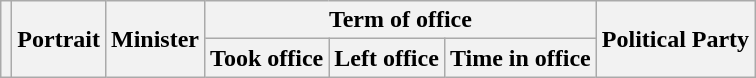<table class="wikitable" style="text-align:center;">
<tr>
<th rowspan=2></th>
<th rowspan=2>Portrait</th>
<th rowspan=2>Minister<br></th>
<th colspan=3>Term of office</th>
<th rowspan=2>Political Party</th>
</tr>
<tr>
<th>Took office</th>
<th>Left office</th>
<th>Time in office<br>












</th>
</tr>
</table>
